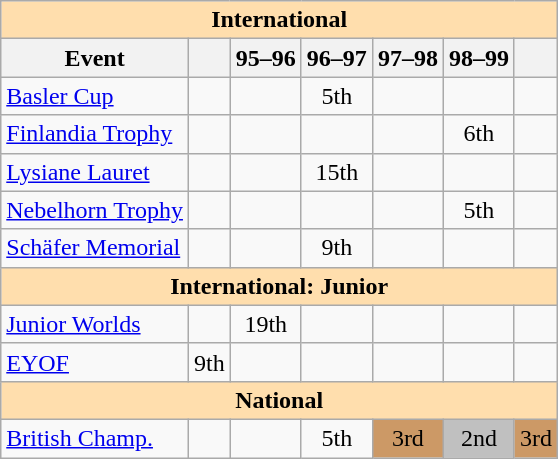<table class="wikitable" style="text-align:center">
<tr>
<th style="background-color: #ffdead; " colspan=7 align=center>International</th>
</tr>
<tr>
<th>Event</th>
<th></th>
<th>95–96</th>
<th>96–97</th>
<th>97–98</th>
<th>98–99</th>
<th></th>
</tr>
<tr>
<td align=left><a href='#'>Basler Cup</a></td>
<td></td>
<td></td>
<td>5th</td>
<td></td>
<td></td>
<td></td>
</tr>
<tr>
<td align=left><a href='#'>Finlandia Trophy</a></td>
<td></td>
<td></td>
<td></td>
<td></td>
<td>6th</td>
<td></td>
</tr>
<tr>
<td align=left><a href='#'>Lysiane Lauret</a></td>
<td></td>
<td></td>
<td>15th</td>
<td></td>
<td></td>
<td></td>
</tr>
<tr>
<td align=left><a href='#'>Nebelhorn Trophy</a></td>
<td></td>
<td></td>
<td></td>
<td></td>
<td>5th</td>
<td></td>
</tr>
<tr>
<td align=left><a href='#'>Schäfer Memorial</a></td>
<td></td>
<td></td>
<td>9th</td>
<td></td>
<td></td>
<td></td>
</tr>
<tr>
<th style="background-color: #ffdead; " colspan=7 align=center>International: Junior</th>
</tr>
<tr>
<td align=left><a href='#'>Junior Worlds</a></td>
<td></td>
<td>19th</td>
<td></td>
<td></td>
<td></td>
<td></td>
</tr>
<tr>
<td align=left><a href='#'>EYOF</a></td>
<td>9th</td>
<td></td>
<td></td>
<td></td>
<td></td>
<td></td>
</tr>
<tr>
<th style="background-color: #ffdead; " colspan=7 align=center>National</th>
</tr>
<tr>
<td align=left><a href='#'>British Champ.</a></td>
<td></td>
<td></td>
<td>5th</td>
<td bgcolor=cc9966>3rd</td>
<td bgcolor=silver>2nd</td>
<td bgcolor=cc9966>3rd</td>
</tr>
</table>
